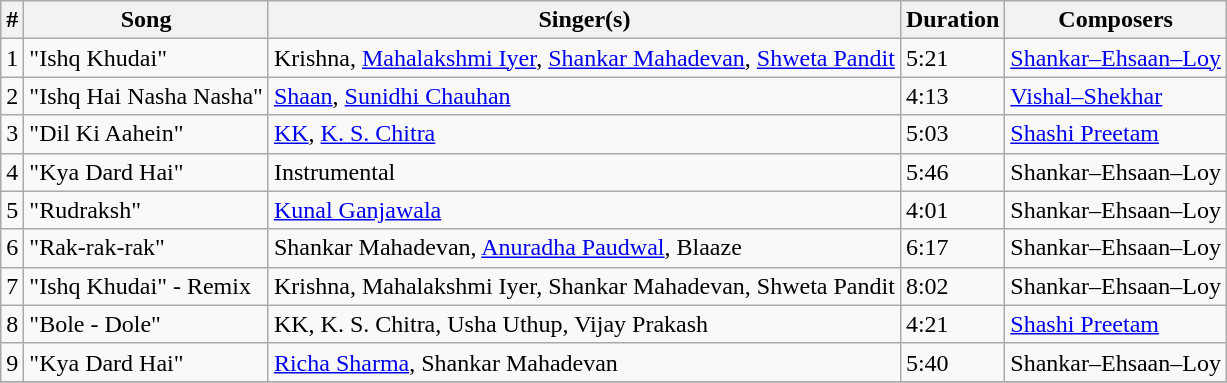<table class="wikitable">
<tr>
<th>#</th>
<th>Song</th>
<th>Singer(s)</th>
<th>Duration</th>
<th>Composers</th>
</tr>
<tr>
<td>1</td>
<td>"Ishq Khudai"</td>
<td>Krishna, <a href='#'>Mahalakshmi Iyer</a>, <a href='#'>Shankar Mahadevan</a>, <a href='#'>Shweta Pandit</a></td>
<td>5:21</td>
<td><a href='#'>Shankar–Ehsaan–Loy</a></td>
</tr>
<tr>
<td>2</td>
<td>"Ishq Hai Nasha Nasha"</td>
<td><a href='#'>Shaan</a>, <a href='#'>Sunidhi Chauhan</a></td>
<td>4:13</td>
<td><a href='#'>Vishal–Shekhar</a></td>
</tr>
<tr>
<td>3</td>
<td>"Dil Ki Aahein"</td>
<td><a href='#'>KK</a>, <a href='#'>K. S. Chitra</a></td>
<td>5:03</td>
<td><a href='#'>Shashi Preetam</a></td>
</tr>
<tr>
<td>4</td>
<td>"Kya Dard Hai"</td>
<td>Instrumental</td>
<td>5:46</td>
<td>Shankar–Ehsaan–Loy</td>
</tr>
<tr>
<td>5</td>
<td>"Rudraksh"</td>
<td><a href='#'>Kunal Ganjawala</a></td>
<td>4:01</td>
<td>Shankar–Ehsaan–Loy</td>
</tr>
<tr>
<td>6</td>
<td>"Rak-rak-rak"</td>
<td>Shankar Mahadevan, <a href='#'>Anuradha Paudwal</a>, Blaaze</td>
<td>6:17</td>
<td>Shankar–Ehsaan–Loy</td>
</tr>
<tr>
<td>7</td>
<td>"Ishq Khudai" - Remix</td>
<td>Krishna, Mahalakshmi Iyer, Shankar Mahadevan, Shweta Pandit</td>
<td>8:02</td>
<td>Shankar–Ehsaan–Loy</td>
</tr>
<tr>
<td>8</td>
<td>"Bole - Dole"</td>
<td>KK, K. S. Chitra, Usha Uthup, Vijay Prakash</td>
<td>4:21</td>
<td><a href='#'>Shashi Preetam</a></td>
</tr>
<tr>
<td>9</td>
<td>"Kya Dard Hai"</td>
<td><a href='#'>Richa Sharma</a>, Shankar Mahadevan</td>
<td>5:40</td>
<td>Shankar–Ehsaan–Loy</td>
</tr>
<tr>
</tr>
</table>
